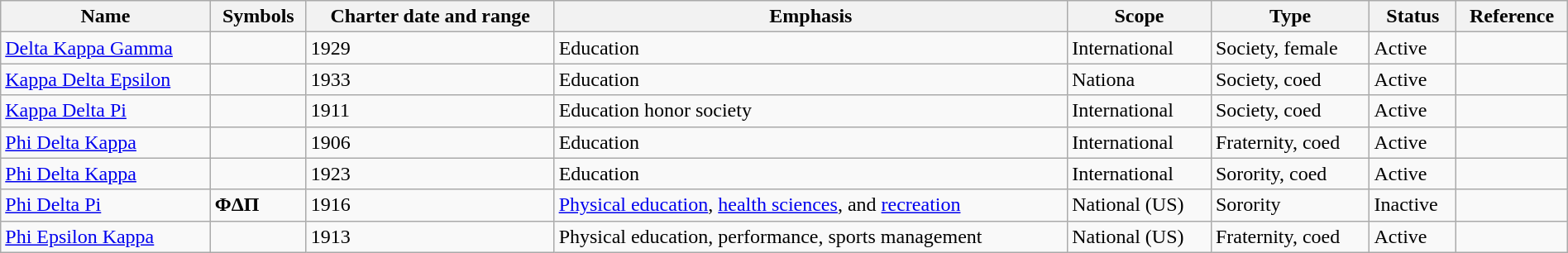<table class="wikitable sortable" style="width:100%;">
<tr>
<th>Name</th>
<th>Symbols</th>
<th>Charter date and range</th>
<th>Emphasis</th>
<th>Scope</th>
<th>Type</th>
<th>Status</th>
<th>Reference</th>
</tr>
<tr>
<td><a href='#'>Delta Kappa Gamma</a></td>
<td><strong></strong></td>
<td>1929</td>
<td>Education</td>
<td>International</td>
<td>Society, female</td>
<td>Active</td>
<td></td>
</tr>
<tr>
<td><a href='#'>Kappa Delta Epsilon</a></td>
<td><strong></strong></td>
<td>1933</td>
<td>Education</td>
<td>Nationa</td>
<td>Society, coed</td>
<td>Active</td>
<td></td>
</tr>
<tr>
<td><a href='#'>Kappa Delta Pi</a></td>
<td><strong></strong></td>
<td>1911</td>
<td>Education honor society</td>
<td>International</td>
<td>Society, coed</td>
<td>Active</td>
<td></td>
</tr>
<tr>
<td><a href='#'>Phi Delta Kappa</a></td>
<td><strong></strong></td>
<td>1906</td>
<td>Education</td>
<td>International</td>
<td>Fraternity, coed</td>
<td>Active</td>
<td></td>
</tr>
<tr>
<td><a href='#'>Phi Delta Kappa</a></td>
<td><strong></strong></td>
<td>1923</td>
<td>Education</td>
<td>International</td>
<td>Sorority, coed</td>
<td>Active</td>
<td></td>
</tr>
<tr>
<td><a href='#'>Phi Delta Pi</a></td>
<td><strong>ΦΔΠ</strong></td>
<td>1916</td>
<td><a href='#'>Physical education</a>, <a href='#'>health sciences</a>, and <a href='#'>recreation</a></td>
<td>National (US)</td>
<td>Sorority</td>
<td>Inactive</td>
<td></td>
</tr>
<tr>
<td><a href='#'>Phi Epsilon Kappa</a></td>
<td><strong></strong></td>
<td>1913</td>
<td>Physical education, performance, sports management</td>
<td>National (US)</td>
<td>Fraternity, coed</td>
<td>Active</td>
<td></td>
</tr>
</table>
